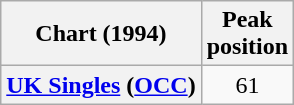<table class="wikitable plainrowheaders">
<tr>
<th scope="col">Chart (1994)</th>
<th scope="col">Peak<br>position</th>
</tr>
<tr>
<th scope="row"><a href='#'>UK Singles</a> (<a href='#'>OCC</a>)</th>
<td style="text-align:center;">61</td>
</tr>
</table>
